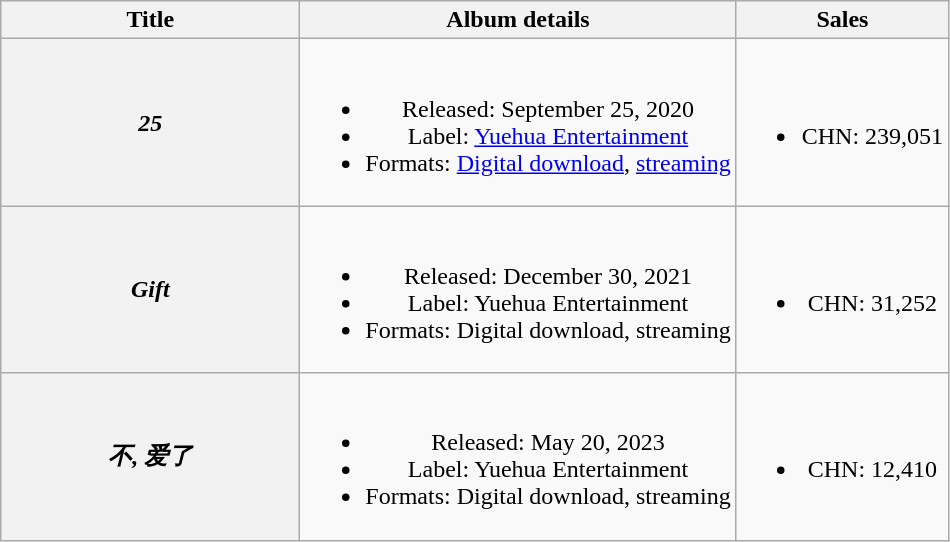<table class="wikitable plainrowheaders" style="text-align:center;">
<tr>
<th scope="col" style="width:12em;">Title</th>
<th scope="col">Album details</th>
<th scope="col">Sales</th>
</tr>
<tr>
<th scope="row"><em>25</em></th>
<td><br><ul><li>Released: September 25, 2020</li><li>Label: <a href='#'>Yuehua Entertainment</a></li><li>Formats: <a href='#'>Digital download</a>, <a href='#'>streaming</a></li></ul></td>
<td><br><ul><li>CHN: 239,051</li></ul></td>
</tr>
<tr>
<th scope="row"><em>Gift</em></th>
<td><br><ul><li>Released: December 30, 2021</li><li>Label: Yuehua Entertainment</li><li>Formats: Digital download, streaming</li></ul></td>
<td><br><ul><li>CHN: 31,252</li></ul></td>
</tr>
<tr>
<th scope="row"><em>不, 爱了</em></th>
<td><br><ul><li>Released: May 20, 2023</li><li>Label: Yuehua Entertainment</li><li>Formats: Digital download, streaming</li></ul></td>
<td><br><ul><li>CHN: 12,410</li></ul></td>
</tr>
</table>
